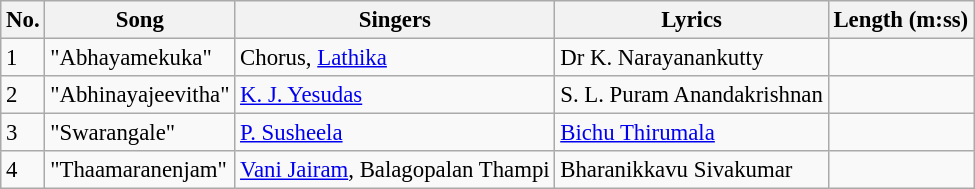<table class="wikitable" style="font-size:95%;">
<tr>
<th>No.</th>
<th>Song</th>
<th>Singers</th>
<th>Lyrics</th>
<th>Length (m:ss)</th>
</tr>
<tr>
<td>1</td>
<td>"Abhayamekuka"</td>
<td>Chorus, <a href='#'>Lathika</a></td>
<td>Dr K. Narayanankutty</td>
<td></td>
</tr>
<tr>
<td>2</td>
<td>"Abhinayajeevitha"</td>
<td><a href='#'>K. J. Yesudas</a></td>
<td>S. L. Puram Anandakrishnan</td>
<td></td>
</tr>
<tr>
<td>3</td>
<td>"Swarangale"</td>
<td><a href='#'>P. Susheela</a></td>
<td><a href='#'>Bichu Thirumala</a></td>
<td></td>
</tr>
<tr>
<td>4</td>
<td>"Thaamaranenjam"</td>
<td><a href='#'>Vani Jairam</a>, Balagopalan Thampi</td>
<td>Bharanikkavu Sivakumar</td>
<td></td>
</tr>
</table>
